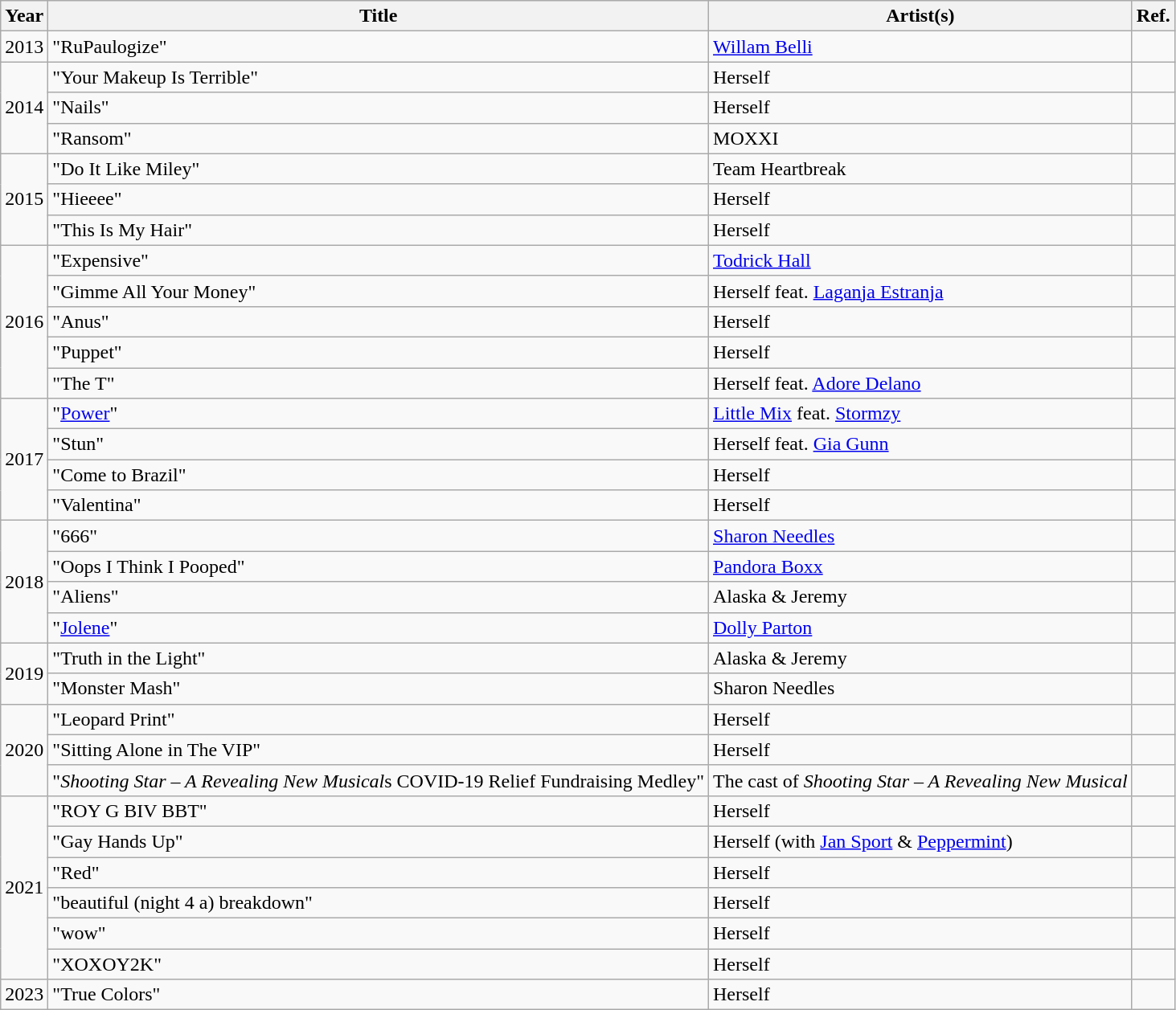<table class="wikitable">
<tr>
<th>Year</th>
<th>Title</th>
<th>Artist(s)</th>
<th>Ref.</th>
</tr>
<tr>
<td>2013</td>
<td>"RuPaulogize"</td>
<td><a href='#'>Willam Belli</a></td>
<td></td>
</tr>
<tr>
<td rowspan="3">2014</td>
<td>"Your Makeup Is Terrible"</td>
<td>Herself</td>
<td></td>
</tr>
<tr>
<td>"Nails"</td>
<td>Herself</td>
<td></td>
</tr>
<tr>
<td>"Ransom"</td>
<td>MOXXI</td>
<td></td>
</tr>
<tr>
<td rowspan="3">2015</td>
<td>"Do It Like Miley"</td>
<td>Team Heartbreak</td>
<td></td>
</tr>
<tr>
<td>"Hieeee"</td>
<td>Herself</td>
<td></td>
</tr>
<tr>
<td>"This Is My Hair"</td>
<td>Herself</td>
<td></td>
</tr>
<tr>
<td rowspan="5">2016</td>
<td>"Expensive"</td>
<td><a href='#'>Todrick Hall</a></td>
<td></td>
</tr>
<tr>
<td>"Gimme All Your Money"</td>
<td>Herself feat. <a href='#'>Laganja Estranja</a></td>
<td></td>
</tr>
<tr>
<td>"Anus"</td>
<td>Herself</td>
<td></td>
</tr>
<tr>
<td>"Puppet"</td>
<td>Herself</td>
<td></td>
</tr>
<tr>
<td>"The T"</td>
<td>Herself feat. <a href='#'>Adore Delano</a></td>
<td></td>
</tr>
<tr>
<td rowspan="4">2017</td>
<td>"<a href='#'>Power</a>"</td>
<td><a href='#'>Little Mix</a> feat. <a href='#'>Stormzy</a></td>
<td></td>
</tr>
<tr>
<td>"Stun"</td>
<td>Herself feat. <a href='#'>Gia Gunn</a></td>
<td></td>
</tr>
<tr>
<td>"Come to Brazil"</td>
<td>Herself</td>
<td></td>
</tr>
<tr>
<td>"Valentina"</td>
<td>Herself</td>
<td></td>
</tr>
<tr>
<td rowspan="4">2018</td>
<td>"666"</td>
<td><a href='#'>Sharon Needles</a></td>
<td></td>
</tr>
<tr>
<td>"Oops I Think I Pooped"</td>
<td><a href='#'>Pandora Boxx</a></td>
<td></td>
</tr>
<tr>
<td>"Aliens"</td>
<td>Alaska & Jeremy</td>
<td></td>
</tr>
<tr>
<td>"<a href='#'>Jolene</a>"</td>
<td><a href='#'>Dolly Parton</a></td>
<td></td>
</tr>
<tr>
<td rowspan="2">2019</td>
<td>"Truth in the Light"</td>
<td>Alaska & Jeremy</td>
<td></td>
</tr>
<tr>
<td>"Monster Mash"</td>
<td>Sharon Needles</td>
<td></td>
</tr>
<tr>
<td rowspan="3">2020</td>
<td>"Leopard Print"</td>
<td>Herself</td>
<td></td>
</tr>
<tr>
<td>"Sitting Alone in The VIP"</td>
<td>Herself</td>
<td style="text-align: center;"></td>
</tr>
<tr>
<td>"<em>Shooting Star – A Revealing New Musical</em>s COVID-19 Relief Fundraising Medley"</td>
<td>The cast of <em>Shooting Star – A Revealing New Musical</em></td>
<td style="text-align: center;"></td>
</tr>
<tr>
<td rowspan="6">2021</td>
<td>"ROY G BIV BBT"</td>
<td>Herself</td>
<td style="text-align: center;"></td>
</tr>
<tr>
<td>"Gay Hands Up"</td>
<td>Herself (with <a href='#'>Jan Sport</a> & <a href='#'>Peppermint</a>)</td>
<td></td>
</tr>
<tr>
<td>"Red"</td>
<td>Herself</td>
<td style="text-align: center;"></td>
</tr>
<tr>
<td>"beautiful (night 4 a) breakdown"</td>
<td>Herself</td>
<td style="text-align: center;"></td>
</tr>
<tr>
<td>"wow"</td>
<td>Herself</td>
<td style="text-align: center;"></td>
</tr>
<tr>
<td>"XOXOY2K"</td>
<td>Herself</td>
<td style="text-align: center;"></td>
</tr>
<tr>
<td>2023</td>
<td>"True Colors"</td>
<td>Herself</td>
<td style="text-align: center;"></td>
</tr>
</table>
